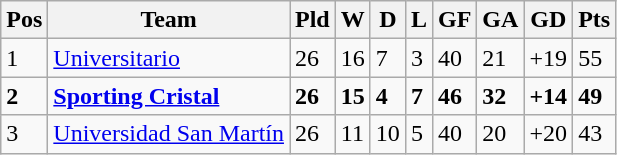<table class="wikitable">
<tr>
<th><abbr>Pos</abbr></th>
<th>Team</th>
<th><abbr>Pld</abbr></th>
<th><abbr>W</abbr></th>
<th><abbr>D</abbr></th>
<th><abbr>L</abbr></th>
<th><abbr>GF</abbr></th>
<th><abbr>GA</abbr></th>
<th><abbr>GD</abbr></th>
<th><abbr>Pts</abbr></th>
</tr>
<tr>
<td>1</td>
<td><a href='#'>Universitario</a></td>
<td>26</td>
<td>16</td>
<td>7</td>
<td>3</td>
<td>40</td>
<td>21</td>
<td>+19</td>
<td>55</td>
</tr>
<tr>
<td><strong>2</strong></td>
<td><strong><a href='#'>Sporting Cristal</a></strong></td>
<td><strong>26</strong></td>
<td><strong>15</strong></td>
<td><strong>4</strong></td>
<td><strong>7</strong></td>
<td><strong>46</strong></td>
<td><strong>32</strong></td>
<td><strong>+14</strong></td>
<td><strong>49</strong></td>
</tr>
<tr>
<td>3</td>
<td><a href='#'>Universidad San Martín</a></td>
<td>26</td>
<td>11</td>
<td>10</td>
<td>5</td>
<td>40</td>
<td>20</td>
<td>+20</td>
<td>43</td>
</tr>
</table>
